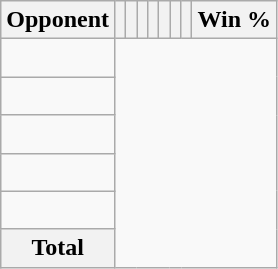<table class="wikitable sortable collapsible collapsed" style="text-align: center;">
<tr>
<th>Opponent</th>
<th></th>
<th></th>
<th></th>
<th></th>
<th></th>
<th></th>
<th></th>
<th>Win %</th>
</tr>
<tr>
<td align="left"><br></td>
</tr>
<tr>
<td align="left"><br></td>
</tr>
<tr>
<td align="left"><br></td>
</tr>
<tr>
<td align="left"><br></td>
</tr>
<tr>
<td align="left"><br></td>
</tr>
<tr class="sortbottom">
<th>Total<br></th>
</tr>
</table>
